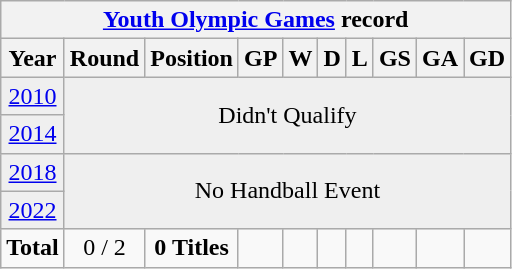<table class="wikitable" style="text-align: center;">
<tr>
<th colspan=10><a href='#'>Youth Olympic Games</a> record</th>
</tr>
<tr>
<th>Year</th>
<th>Round</th>
<th>Position</th>
<th>GP</th>
<th>W</th>
<th>D</th>
<th>L</th>
<th>GS</th>
<th>GA</th>
<th>GD</th>
</tr>
<tr bgcolor="efefef">
<td> <a href='#'>2010</a></td>
<td Colspan=10 rowspan=2>Didn't Qualify</td>
</tr>
<tr bgcolor="efefef">
<td> <a href='#'>2014</a></td>
</tr>
<tr bgcolor="efefef">
<td> <a href='#'>2018</a></td>
<td colspan=10 rowspan=2>No Handball Event</td>
</tr>
<tr bgcolor="efefef">
<td> <a href='#'>2022</a></td>
</tr>
<tr>
<td><strong>Total</strong></td>
<td>0 / 2</td>
<td><strong>0 Titles</strong></td>
<td></td>
<td></td>
<td></td>
<td></td>
<td></td>
<td></td>
<td></td>
</tr>
</table>
